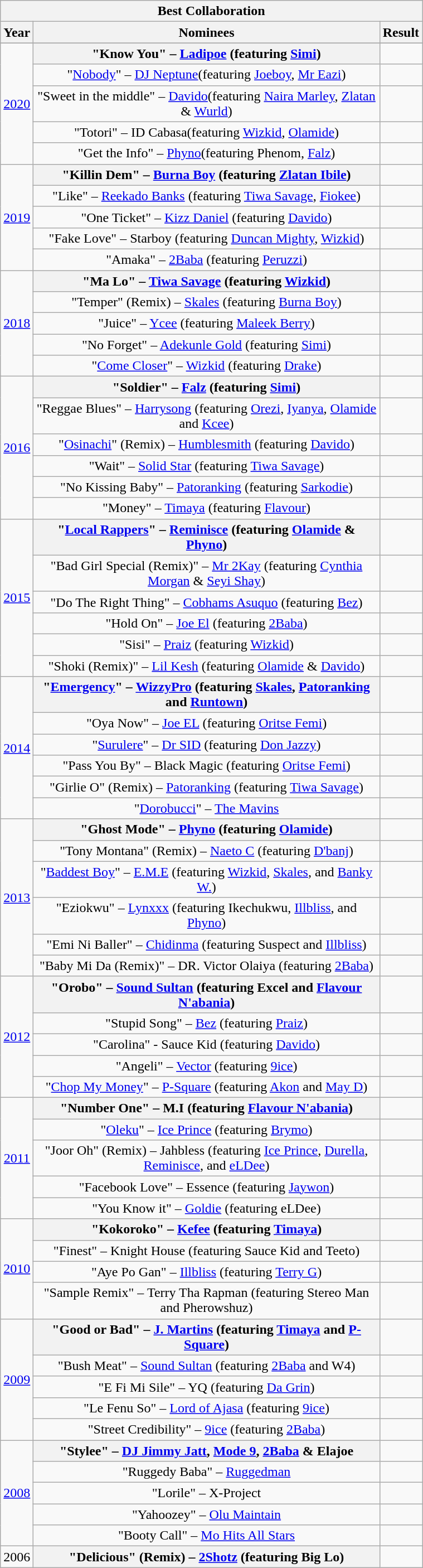<table class="wikitable"  style="text-align:center; width:40%;">
<tr>
<th colspan="3">Best Collaboration</th>
</tr>
<tr>
<th>Year</th>
<th>Nominees</th>
<th>Result</th>
</tr>
<tr>
</tr>
<tr>
<td rowspan="5"><a href='#'>2020</a><br></td>
<th>"Know You" – <a href='#'>Ladipoe</a> (featuring <a href='#'>Simi</a>)</th>
<td></td>
</tr>
<tr>
<td>"<a href='#'>Nobody</a>" – <a href='#'>DJ Neptune</a>(featuring <a href='#'>Joeboy</a>, <a href='#'>Mr Eazi</a>)</td>
<td></td>
</tr>
<tr>
<td>"Sweet in the middle" – <a href='#'>Davido</a>(featuring <a href='#'>Naira Marley</a>, <a href='#'>Zlatan</a> & <a href='#'>Wurld</a>)</td>
<td></td>
</tr>
<tr>
<td>"Totori" – ID Cabasa(featuring <a href='#'>Wizkid</a>, <a href='#'>Olamide</a>)</td>
<td></td>
</tr>
<tr>
<td>"Get the Info" – <a href='#'>Phyno</a>(featuring Phenom, <a href='#'>Falz</a>)</td>
<td></td>
</tr>
<tr>
<td rowspan="5"><a href='#'>2019</a></td>
<th>"Killin Dem" – <a href='#'>Burna Boy</a> <span>(featuring <a href='#'>Zlatan Ibile</a>)</span></th>
<td></td>
</tr>
<tr>
<td>"Like" – <a href='#'>Reekado Banks</a> <span>(featuring <a href='#'>Tiwa Savage</a>, <a href='#'>Fiokee</a>)</span></td>
<td></td>
</tr>
<tr>
<td>"One Ticket" – <a href='#'>Kizz Daniel</a> <span>(featuring <a href='#'>Davido</a>)</span></td>
<td></td>
</tr>
<tr>
<td>"Fake Love" – Starboy <span>(featuring <a href='#'>Duncan Mighty</a>, <a href='#'>Wizkid</a>)</span></td>
<td></td>
</tr>
<tr>
<td>"Amaka" – <a href='#'>2Baba</a> <span>(featuring <a href='#'>Peruzzi</a>)</span></td>
<td></td>
</tr>
<tr>
<td rowspan="5"><a href='#'>2018</a></td>
<th>"Ma Lo" – <a href='#'>Tiwa Savage</a> <span>(featuring <a href='#'>Wizkid</a>)</span></th>
<td></td>
</tr>
<tr>
<td>"Temper" (Remix) – <a href='#'>Skales</a> <span>(featuring <a href='#'>Burna Boy</a>)</span></td>
<td></td>
</tr>
<tr>
<td>"Juice" – <a href='#'>Ycee</a> <span>(featuring <a href='#'>Maleek Berry</a>)</span></td>
<td></td>
</tr>
<tr>
<td>"No Forget" – <a href='#'>Adekunle Gold</a> <span>(featuring <a href='#'>Simi</a>)</span></td>
<td></td>
</tr>
<tr>
<td>"<a href='#'>Come Closer</a>" – <a href='#'>Wizkid</a> <span>(featuring <a href='#'>Drake</a>)</span></td>
<td></td>
</tr>
<tr>
<td rowspan="6"><a href='#'>2016</a></td>
<th>"Soldier" – <a href='#'>Falz</a> <span>(featuring <a href='#'>Simi</a>)</span></th>
<td></td>
</tr>
<tr>
<td>"Reggae Blues" – <a href='#'>Harrysong</a> <span>(featuring <a href='#'>Orezi</a>, <a href='#'>Iyanya</a>, <a href='#'>Olamide</a> and <a href='#'>Kcee</a>)</span></td>
<td></td>
</tr>
<tr>
<td>"<a href='#'>Osinachi</a>" (Remix) – <a href='#'>Humblesmith</a> <span>(featuring <a href='#'>Davido</a>)</span></td>
<td></td>
</tr>
<tr>
<td>"Wait" – <a href='#'>Solid Star</a> <span>(featuring <a href='#'>Tiwa Savage</a>)</span></td>
<td></td>
</tr>
<tr>
<td>"No Kissing Baby" – <a href='#'>Patoranking</a> <span>(featuring <a href='#'>Sarkodie</a>)</span></td>
<td></td>
</tr>
<tr>
<td>"Money" – <a href='#'>Timaya</a> <span>(featuring <a href='#'>Flavour</a>)</span></td>
</tr>
<tr>
<td rowspan="6"><a href='#'>2015</a></td>
<th>"<a href='#'>Local Rappers</a>" – <a href='#'>Reminisce</a> <span>(featuring <a href='#'>Olamide</a> & <a href='#'>Phyno</a>)</span></th>
<td></td>
</tr>
<tr>
<td>"Bad Girl Special (Remix)" – <a href='#'>Mr 2Kay</a> <span>(featuring <a href='#'>Cynthia Morgan</a> & <a href='#'>Seyi Shay</a>)</span></td>
<td></td>
</tr>
<tr>
<td>"Do The Right Thing" – <a href='#'>Cobhams Asuquo</a> <span>(featuring <a href='#'>Bez</a>)</span></td>
<td></td>
</tr>
<tr>
<td>"Hold On" – <a href='#'>Joe El</a> <span>(featuring <a href='#'>2Baba</a>)</span></td>
<td></td>
</tr>
<tr>
<td>"Sisi" – <a href='#'>Praiz</a> <span>(featuring <a href='#'>Wizkid</a>)</span></td>
<td></td>
</tr>
<tr>
<td>"Shoki (Remix)" – <a href='#'>Lil Kesh</a> <span>(featuring <a href='#'>Olamide</a> & <a href='#'>Davido</a>)</span></td>
<td></td>
</tr>
<tr>
<td rowspan="6"><a href='#'>2014</a></td>
<th>"<a href='#'>Emergency</a>" – <a href='#'>WizzyPro</a> <span>(featuring <a href='#'>Skales</a>, <a href='#'>Patoranking</a> and <a href='#'>Runtown</a>)</span></th>
<td></td>
</tr>
<tr>
<td>"Oya Now" – <a href='#'>Joe EL</a> <span>(featuring <a href='#'>Oritse Femi</a>)</span></td>
<td></td>
</tr>
<tr>
<td>"<a href='#'>Surulere</a>" – <a href='#'>Dr SID</a> <span>(featuring <a href='#'>Don Jazzy</a>)</span></td>
<td></td>
</tr>
<tr>
<td>"Pass You By" – Black Magic <span>(featuring <a href='#'>Oritse Femi</a>)</span></td>
<td></td>
</tr>
<tr>
<td>"Girlie O" (Remix) – <a href='#'>Patoranking</a> <span>(featuring <a href='#'>Tiwa Savage</a>)</span></td>
<td></td>
</tr>
<tr>
<td>"<a href='#'>Dorobucci</a>" – <a href='#'>The Mavins</a></td>
<td></td>
</tr>
<tr>
<td rowspan="6"><a href='#'>2013</a></td>
<th>"Ghost Mode" – <a href='#'>Phyno</a> (featuring <a href='#'>Olamide</a>)</th>
<td></td>
</tr>
<tr>
<td>"Tony Montana" (Remix) – <a href='#'>Naeto C</a> <span>(featuring <a href='#'>D'banj</a>)</span></td>
<td></td>
</tr>
<tr>
<td>"<a href='#'>Baddest Boy</a>" – <a href='#'>E.M.E</a> <span>(featuring <a href='#'>Wizkid</a>, <a href='#'>Skales</a>, and <a href='#'>Banky W.</a>)</span></td>
<td></td>
</tr>
<tr>
<td>"Eziokwu" – <a href='#'>Lynxxx</a> <span>(featuring Ikechukwu, <a href='#'>Illbliss</a>, and <a href='#'>Phyno</a>)</span></td>
<td></td>
</tr>
<tr>
<td>"Emi Ni Baller" – <a href='#'>Chidinma</a> <span>(featuring Suspect and <a href='#'>Illbliss</a>)</span></td>
<td></td>
</tr>
<tr>
<td>"Baby Mi Da (Remix)" – DR. Victor Olaiya <span>(featuring <a href='#'>2Baba</a>)</span></td>
<td></td>
</tr>
<tr>
<td rowspan="5"><a href='#'>2012</a></td>
<th>"Orobo" – <a href='#'>Sound Sultan</a> <span>(featuring Excel and <a href='#'>Flavour N'abania</a>)</span></th>
<td></td>
</tr>
<tr>
<td>"Stupid Song" – <a href='#'>Bez</a> <span>(featuring <a href='#'>Praiz</a>)</span></td>
<td></td>
</tr>
<tr>
<td>"Carolina" - Sauce Kid <span>(featuring <a href='#'>Davido</a>)</span></td>
<td></td>
</tr>
<tr>
<td>"Angeli" – <a href='#'>Vector</a> <span>(featuring <a href='#'>9ice</a>)</span></td>
<td></td>
</tr>
<tr>
<td>"<a href='#'>Chop My Money</a>" – <a href='#'>P-Square</a> <span>(featuring <a href='#'>Akon</a> and <a href='#'>May D</a>)</span></td>
<td></td>
</tr>
<tr>
<td rowspan="5"><a href='#'>2011</a></td>
<th>"Number One" – M.I <span>(featuring <a href='#'>Flavour N'abania</a>)</span></th>
<td></td>
</tr>
<tr>
<td>"<a href='#'>Oleku</a>" – <a href='#'>Ice Prince</a> <span>(featuring <a href='#'>Brymo</a>)</span></td>
<td></td>
</tr>
<tr>
<td>"Joor Oh" (Remix) – Jahbless <span>(featuring <a href='#'>Ice Prince</a>, <a href='#'>Durella</a>, <a href='#'>Reminisce</a>, and <a href='#'>eLDee</a>)</span></td>
<td></td>
</tr>
<tr>
<td>"Facebook Love" – Essence <span>(featuring <a href='#'>Jaywon</a>)</span></td>
<td></td>
</tr>
<tr>
<td>"You Know it" – <a href='#'>Goldie</a> <span>(featuring eLDee)</span></td>
<td></td>
</tr>
<tr>
<td rowspan="4"><a href='#'>2010</a></td>
<th>"Kokoroko" – <a href='#'>Kefee</a> <span>(featuring <a href='#'>Timaya</a>)</span></th>
<td></td>
</tr>
<tr>
<td>"Finest" – Knight House <span>(featuring Sauce Kid and Teeto)</span></td>
<td></td>
</tr>
<tr>
<td>"Aye Po Gan" – <a href='#'>Illbliss</a> <span>(featuring <a href='#'>Terry G</a>)</span></td>
<td></td>
</tr>
<tr>
<td>"Sample Remix" – Terry Tha Rapman <span>(featuring Stereo Man and Pherowshuz)</span></td>
<td></td>
</tr>
<tr>
<td rowspan="5"><a href='#'>2009</a></td>
<th>"Good or Bad" – <a href='#'>J. Martins</a> <span>(featuring <a href='#'>Timaya</a> and <a href='#'>P-Square</a>)</span></th>
<td></td>
</tr>
<tr>
<td>"Bush Meat" – <a href='#'>Sound Sultan</a> <span>(featuring <a href='#'>2Baba</a> and W4)</span></td>
<td></td>
</tr>
<tr>
<td>"E Fi Mi Sile" – YQ <span>(featuring <a href='#'>Da Grin</a>)</span></td>
<td></td>
</tr>
<tr>
<td>"Le Fenu So" – <a href='#'>Lord of Ajasa</a> <span>(featuring <a href='#'>9ice</a>)</span></td>
<td></td>
</tr>
<tr>
<td>"Street Credibility" – <a href='#'>9ice</a> <span>(featuring <a href='#'>2Baba</a>)</span></td>
<td></td>
</tr>
<tr>
<td rowspan="5"><a href='#'>2008</a></td>
<th>"Stylee" – <a href='#'>DJ Jimmy Jatt</a>, <a href='#'>Mode 9</a>, <a href='#'>2Baba</a> & Elajoe</th>
<td></td>
</tr>
<tr>
<td>"Ruggedy Baba" – <a href='#'>Ruggedman</a></td>
<td></td>
</tr>
<tr>
<td>"Lorile" –  X-Project</td>
<td></td>
</tr>
<tr>
<td>"Yahoozey" – <a href='#'>Olu Maintain</a></td>
<td></td>
</tr>
<tr>
<td>"Booty Call" – <a href='#'>Mo Hits All Stars</a></td>
<td></td>
</tr>
<tr>
<td>2006</td>
<th>"Delicious" (Remix) – <a href='#'>2Shotz</a> <span>(featuring Big Lo)</span></th>
<td></td>
</tr>
</table>
